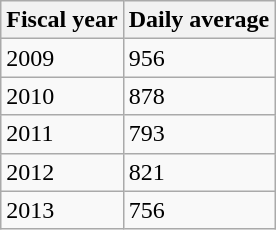<table class="wikitable">
<tr>
<th>Fiscal year</th>
<th>Daily average</th>
</tr>
<tr>
<td>2009</td>
<td>956</td>
</tr>
<tr>
<td>2010</td>
<td>878</td>
</tr>
<tr>
<td>2011</td>
<td>793</td>
</tr>
<tr>
<td>2012</td>
<td>821</td>
</tr>
<tr>
<td>2013</td>
<td>756</td>
</tr>
</table>
